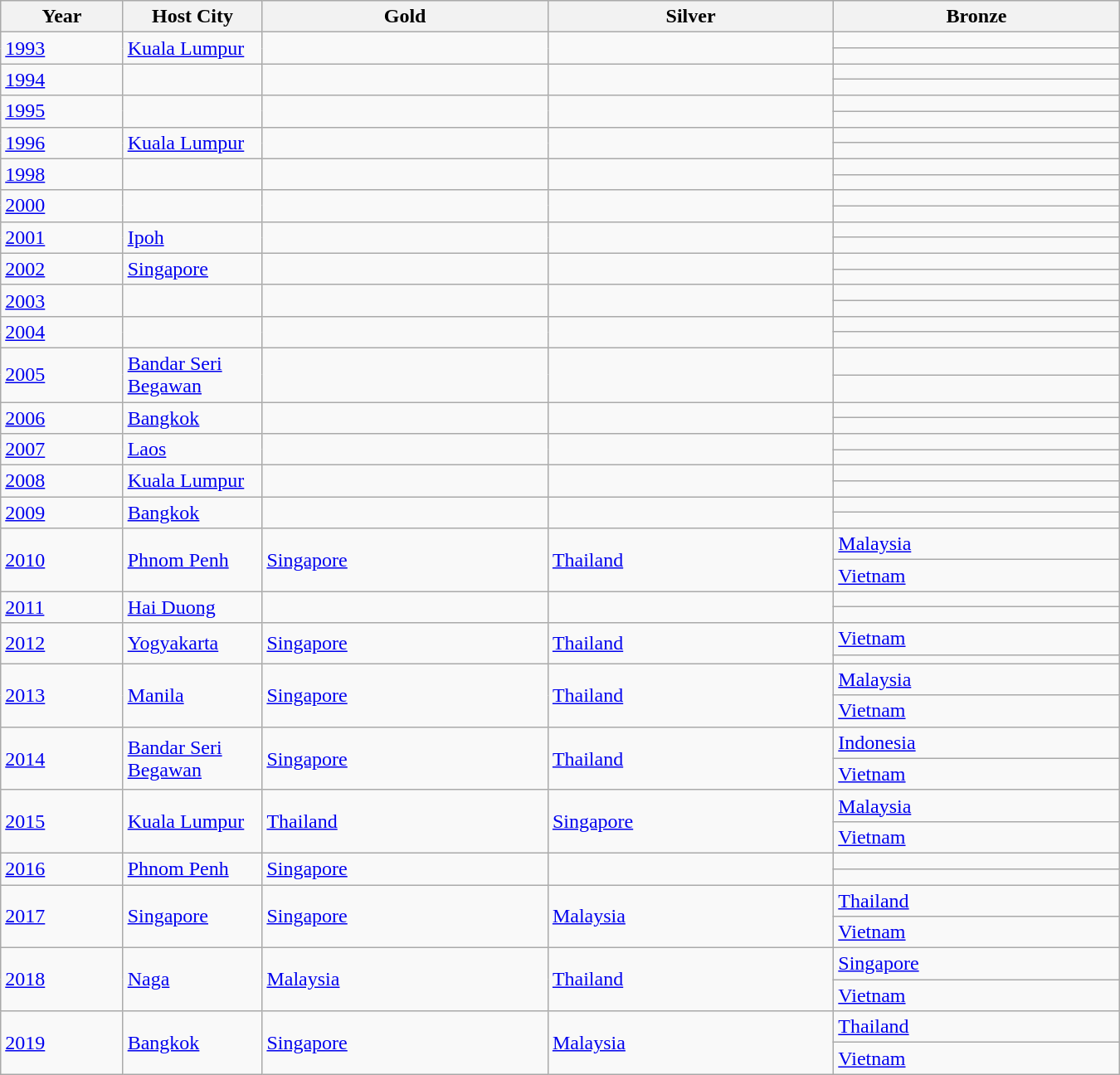<table class="wikitable sortable" style="width:900px;">
<tr>
<th width="120">Year</th>
<th width="120">Host City</th>
<th width="300">Gold</th>
<th width="300">Silver</th>
<th width="300">Bronze</th>
</tr>
<tr>
<td rowspan=2><a href='#'>1993</a></td>
<td rowspan=2><a href='#'>Kuala Lumpur</a></td>
<td rowspan=2></td>
<td rowspan=2></td>
<td></td>
</tr>
<tr>
<td></td>
</tr>
<tr>
<td rowspan=2><a href='#'>1994</a></td>
<td rowspan=2></td>
<td rowspan=2></td>
<td rowspan=2></td>
<td></td>
</tr>
<tr>
<td></td>
</tr>
<tr>
<td rowspan=2><a href='#'>1995</a></td>
<td rowspan=2></td>
<td rowspan=2></td>
<td rowspan=2></td>
<td></td>
</tr>
<tr>
<td></td>
</tr>
<tr>
<td rowspan=2><a href='#'>1996</a></td>
<td rowspan=2><a href='#'>Kuala Lumpur</a></td>
<td rowspan=2></td>
<td rowspan=2></td>
<td></td>
</tr>
<tr>
<td></td>
</tr>
<tr>
<td rowspan=2><a href='#'>1998</a></td>
<td rowspan=2></td>
<td rowspan=2></td>
<td rowspan=2></td>
<td></td>
</tr>
<tr>
<td></td>
</tr>
<tr>
<td rowspan=2><a href='#'>2000</a></td>
<td rowspan=2></td>
<td rowspan=2></td>
<td rowspan=2></td>
<td></td>
</tr>
<tr>
<td></td>
</tr>
<tr>
<td rowspan=2><a href='#'>2001</a></td>
<td rowspan=2><a href='#'>Ipoh</a></td>
<td rowspan=2></td>
<td rowspan=2></td>
<td></td>
</tr>
<tr>
<td></td>
</tr>
<tr>
<td rowspan=2><a href='#'>2002</a></td>
<td rowspan=2><a href='#'>Singapore</a></td>
<td rowspan=2></td>
<td rowspan=2></td>
<td></td>
</tr>
<tr>
<td></td>
</tr>
<tr>
<td rowspan=2><a href='#'>2003</a></td>
<td rowspan=2></td>
<td rowspan=2></td>
<td rowspan=2></td>
<td></td>
</tr>
<tr>
<td></td>
</tr>
<tr>
<td rowspan=2><a href='#'>2004</a></td>
<td rowspan=2></td>
<td rowspan=2></td>
<td rowspan=2></td>
<td></td>
</tr>
<tr>
<td></td>
</tr>
<tr>
<td rowspan=2><a href='#'>2005</a></td>
<td rowspan=2><a href='#'>Bandar Seri Begawan</a></td>
<td rowspan=2></td>
<td rowspan=2></td>
<td></td>
</tr>
<tr>
<td></td>
</tr>
<tr>
<td rowspan=2><a href='#'>2006</a></td>
<td rowspan=2><a href='#'>Bangkok</a></td>
<td rowspan=2></td>
<td rowspan=2></td>
<td></td>
</tr>
<tr>
<td></td>
</tr>
<tr>
<td rowspan=2><a href='#'>2007</a></td>
<td rowspan=2><a href='#'>Laos</a></td>
<td rowspan=2></td>
<td rowspan=2></td>
<td></td>
</tr>
<tr>
<td></td>
</tr>
<tr>
<td rowspan=2><a href='#'>2008</a></td>
<td rowspan=2><a href='#'>Kuala Lumpur</a></td>
<td rowspan=2></td>
<td rowspan=2></td>
<td></td>
</tr>
<tr>
<td></td>
</tr>
<tr>
<td rowspan=2><a href='#'>2009</a></td>
<td rowspan=2><a href='#'>Bangkok</a></td>
<td rowspan=2></td>
<td rowspan=2></td>
<td></td>
</tr>
<tr>
<td></td>
</tr>
<tr>
<td rowspan=2><a href='#'>2010</a></td>
<td rowspan=2><a href='#'>Phnom Penh</a></td>
<td rowspan=2> <a href='#'>Singapore</a></td>
<td rowspan=2> <a href='#'>Thailand</a></td>
<td> <a href='#'>Malaysia</a></td>
</tr>
<tr>
<td> <a href='#'>Vietnam</a></td>
</tr>
<tr>
<td rowspan=2><a href='#'>2011</a></td>
<td rowspan=2><a href='#'>Hai Duong</a></td>
<td rowspan=2></td>
<td rowspan=2></td>
<td></td>
</tr>
<tr>
<td></td>
</tr>
<tr>
<td rowspan=2><a href='#'>2012</a></td>
<td rowspan=2><a href='#'>Yogyakarta</a></td>
<td rowspan=2> <a href='#'>Singapore</a></td>
<td rowspan=2> <a href='#'>Thailand</a></td>
<td> <a href='#'>Vietnam</a></td>
</tr>
<tr>
<td></td>
</tr>
<tr>
<td rowspan=2><a href='#'>2013</a></td>
<td rowspan=2><a href='#'>Manila</a></td>
<td rowspan=2> <a href='#'>Singapore</a></td>
<td rowspan=2> <a href='#'>Thailand</a></td>
<td> <a href='#'>Malaysia</a></td>
</tr>
<tr>
<td> <a href='#'>Vietnam</a></td>
</tr>
<tr>
<td rowspan=2><a href='#'>2014</a></td>
<td rowspan=2><a href='#'>Bandar Seri Begawan</a></td>
<td rowspan=2> <a href='#'>Singapore</a></td>
<td rowspan=2> <a href='#'>Thailand</a></td>
<td> <a href='#'>Indonesia</a></td>
</tr>
<tr>
<td> <a href='#'>Vietnam</a></td>
</tr>
<tr>
<td rowspan=2><a href='#'>2015</a></td>
<td rowspan=2><a href='#'>Kuala Lumpur</a></td>
<td rowspan=2> <a href='#'>Thailand</a></td>
<td rowspan=2> <a href='#'>Singapore</a></td>
<td> <a href='#'>Malaysia</a></td>
</tr>
<tr>
<td> <a href='#'>Vietnam</a></td>
</tr>
<tr>
<td rowspan=2><a href='#'>2016</a></td>
<td rowspan=2><a href='#'>Phnom Penh</a></td>
<td rowspan=2> <a href='#'>Singapore</a></td>
<td rowspan=2></td>
<td></td>
</tr>
<tr>
<td></td>
</tr>
<tr>
<td rowspan=2><a href='#'>2017</a></td>
<td rowspan=2><a href='#'>Singapore</a></td>
<td rowspan=2> <a href='#'>Singapore</a></td>
<td rowspan=2> <a href='#'>Malaysia</a></td>
<td> <a href='#'>Thailand</a></td>
</tr>
<tr>
<td> <a href='#'>Vietnam</a></td>
</tr>
<tr>
<td rowspan=2><a href='#'>2018</a></td>
<td rowspan=2><a href='#'>Naga</a></td>
<td rowspan=2> <a href='#'>Malaysia</a></td>
<td rowspan=2> <a href='#'>Thailand</a></td>
<td> <a href='#'>Singapore</a></td>
</tr>
<tr>
<td> <a href='#'>Vietnam</a></td>
</tr>
<tr>
<td rowspan=2><a href='#'>2019</a></td>
<td rowspan=2><a href='#'>Bangkok</a></td>
<td rowspan=2> <a href='#'>Singapore</a></td>
<td rowspan=2> <a href='#'>Malaysia</a></td>
<td> <a href='#'>Thailand</a></td>
</tr>
<tr>
<td> <a href='#'>Vietnam</a></td>
</tr>
</table>
